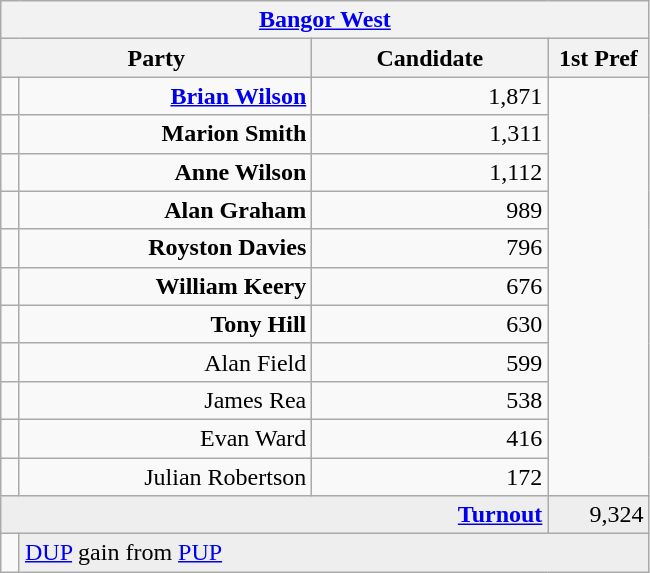<table class="wikitable">
<tr>
<th colspan="4" align="center"><a href='#'>Bangor West</a></th>
</tr>
<tr>
<th colspan="2" align="center" width=200>Party</th>
<th width=150>Candidate</th>
<th width=60>1st Pref</th>
</tr>
<tr>
<td></td>
<td align="right"><strong><a href='#'>Brian Wilson</a></strong></td>
<td align="right">1,871</td>
</tr>
<tr>
<td></td>
<td align="right"><strong>Marion Smith</strong></td>
<td align="right">1,311</td>
</tr>
<tr>
<td></td>
<td align="right"><strong>Anne Wilson</strong></td>
<td align="right">1,112</td>
</tr>
<tr>
<td></td>
<td align="right"><strong>Alan Graham</strong></td>
<td align="right">989</td>
</tr>
<tr>
<td></td>
<td align="right"><strong>Royston Davies</strong></td>
<td align="right">796</td>
</tr>
<tr>
<td></td>
<td align="right"><strong>William Keery</strong></td>
<td align="right">676</td>
</tr>
<tr>
<td></td>
<td align="right"><strong>Tony Hill</strong></td>
<td align="right">630</td>
</tr>
<tr>
<td></td>
<td align="right">Alan Field</td>
<td align="right">599</td>
</tr>
<tr>
<td></td>
<td align="right">James Rea</td>
<td align="right">538</td>
</tr>
<tr>
<td></td>
<td align="right">Evan Ward</td>
<td align="right">416</td>
</tr>
<tr>
<td></td>
<td align="right">Julian Robertson</td>
<td align="right">172</td>
</tr>
<tr bgcolor="EEEEEE">
<td colspan=3 align="right"><strong><a href='#'>Turnout</a></strong></td>
<td align="right">9,324</td>
</tr>
<tr>
<td bgcolor=></td>
<td colspan=3 bgcolor="EEEEEE"><a href='#'>DUP</a> gain from <a href='#'>PUP</a></td>
</tr>
</table>
